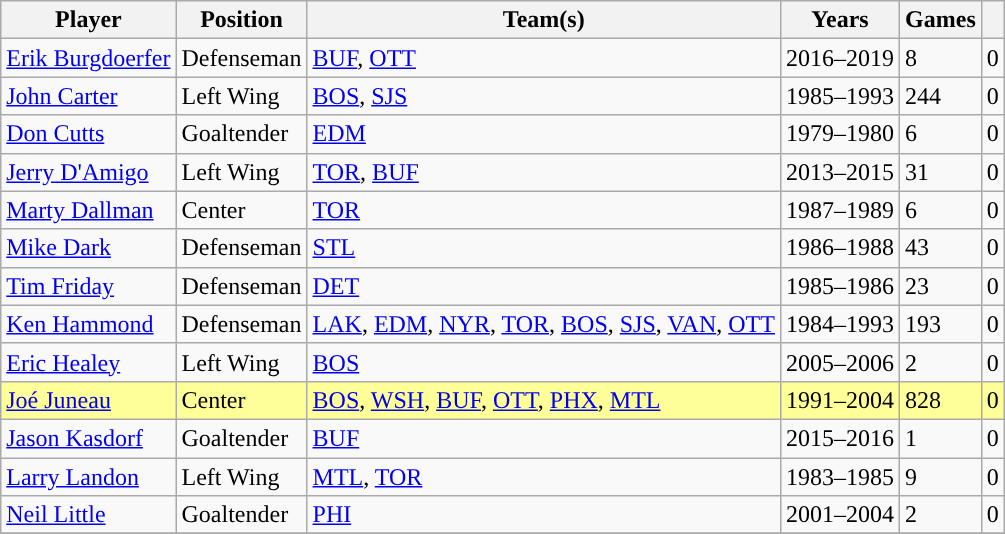<table class="wikitable sortable">
<tr>
<th>Player</th>
<th>Position</th>
<th>Team(s)</th>
<th>Years</th>
<th>Games</th>
<th><a href='#'></a></th>
</tr>
<tr>
<td><a href='#'>Erik Burgdoerfer</a></td>
<td>Defenseman</td>
<td><a href='#'>BUF</a>, <a href='#'>OTT</a></td>
<td>2016–2019</td>
<td>8</td>
<td>0</td>
</tr>
<tr>
<td><a href='#'>John Carter</a></td>
<td>Left Wing</td>
<td><a href='#'>BOS</a>, <a href='#'>SJS</a></td>
<td>1985–1993</td>
<td>244</td>
<td>0</td>
</tr>
<tr>
<td><a href='#'>Don Cutts</a></td>
<td>Goaltender</td>
<td><a href='#'>EDM</a></td>
<td>1979–1980</td>
<td>6</td>
<td>0</td>
</tr>
<tr>
<td><a href='#'>Jerry D'Amigo</a></td>
<td>Left Wing</td>
<td><a href='#'>TOR</a>, <a href='#'>BUF</a></td>
<td>2013–2015</td>
<td>31</td>
<td>0</td>
</tr>
<tr>
<td><a href='#'>Marty Dallman</a></td>
<td>Center</td>
<td><a href='#'>TOR</a></td>
<td>1987–1989</td>
<td>6</td>
<td>0</td>
</tr>
<tr>
<td><a href='#'>Mike Dark</a></td>
<td>Defenseman</td>
<td><a href='#'>STL</a></td>
<td>1986–1988</td>
<td>43</td>
<td>0</td>
</tr>
<tr>
<td><a href='#'>Tim Friday</a></td>
<td>Defenseman</td>
<td><a href='#'>DET</a></td>
<td>1985–1986</td>
<td>23</td>
<td>0</td>
</tr>
<tr>
<td><a href='#'>Ken Hammond</a></td>
<td>Defenseman</td>
<td><a href='#'>LAK</a>, <a href='#'>EDM</a>, <a href='#'>NYR</a>, <a href='#'>TOR</a>, <a href='#'>BOS</a>, <a href='#'>SJS</a>, <a href='#'>VAN</a>, <a href='#'>OTT</a></td>
<td>1984–1993</td>
<td>193</td>
<td>0</td>
</tr>
<tr>
<td><a href='#'>Eric Healey</a></td>
<td>Left Wing</td>
<td><a href='#'>BOS</a></td>
<td>2005–2006</td>
<td>2</td>
<td>0</td>
</tr>
<tr bgcolor=FFFF99>
<td><a href='#'>Joé Juneau</a></td>
<td>Center</td>
<td><a href='#'>BOS</a>, <a href='#'>WSH</a>, <a href='#'>BUF</a>, <a href='#'>OTT</a>, <a href='#'>PHX</a>, <a href='#'>MTL</a></td>
<td>1991–2004</td>
<td>828</td>
<td>0</td>
</tr>
<tr>
<td><a href='#'>Jason Kasdorf</a></td>
<td>Goaltender</td>
<td><a href='#'>BUF</a></td>
<td>2015–2016</td>
<td>1</td>
<td>0</td>
</tr>
<tr>
<td><a href='#'>Larry Landon</a></td>
<td>Left Wing</td>
<td><a href='#'>MTL</a>, <a href='#'>TOR</a></td>
<td>1983–1985</td>
<td>9</td>
<td>0</td>
</tr>
<tr>
<td><a href='#'>Neil Little</a></td>
<td>Goaltender</td>
<td><a href='#'>PHI</a></td>
<td>2001–2004</td>
<td>2</td>
<td>0</td>
</tr>
<tr>
</tr>
</table>
